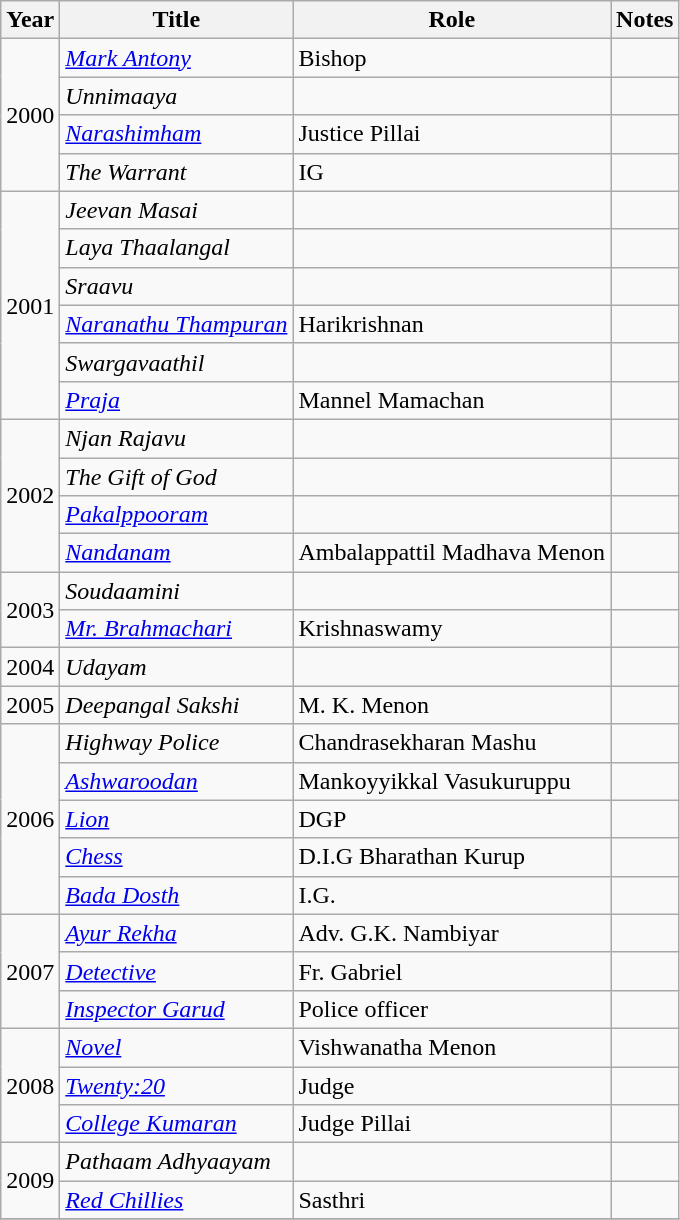<table class="wikitable sortable">
<tr>
<th>Year</th>
<th>Title</th>
<th>Role</th>
<th class="unsortable">Notes</th>
</tr>
<tr>
<td rowspan=4>2000</td>
<td><em><a href='#'>Mark Antony</a></em></td>
<td>Bishop</td>
<td></td>
</tr>
<tr>
<td><em>Unnimaaya</em></td>
<td></td>
<td></td>
</tr>
<tr>
<td><em><a href='#'>Narashimham</a></em></td>
<td>Justice Pillai</td>
<td></td>
</tr>
<tr>
<td><em>The Warrant</em></td>
<td>IG</td>
<td></td>
</tr>
<tr>
<td rowspan=6>2001</td>
<td><em>Jeevan Masai</em></td>
<td></td>
<td></td>
</tr>
<tr>
<td><em>Laya Thaalangal</em></td>
<td></td>
<td></td>
</tr>
<tr>
<td><em>Sraavu</em></td>
<td></td>
<td></td>
</tr>
<tr>
<td><em><a href='#'>Naranathu Thampuran</a></em></td>
<td>Harikrishnan</td>
<td></td>
</tr>
<tr>
<td><em>Swargavaathil</em></td>
<td></td>
<td></td>
</tr>
<tr>
<td><em><a href='#'>Praja</a></em></td>
<td>Mannel Mamachan</td>
<td></td>
</tr>
<tr>
<td rowspan=4>2002</td>
<td><em>Njan Rajavu</em></td>
<td></td>
<td></td>
</tr>
<tr>
<td><em>The Gift of God</em></td>
<td></td>
<td></td>
</tr>
<tr>
<td><em><a href='#'>Pakalppooram</a></em></td>
<td></td>
<td></td>
</tr>
<tr>
<td><em><a href='#'>Nandanam</a></em></td>
<td>Ambalappattil Madhava Menon</td>
<td></td>
</tr>
<tr>
<td rowspan=2>2003</td>
<td><em>Soudaamini</em></td>
<td></td>
<td></td>
</tr>
<tr>
<td><em><a href='#'>Mr. Brahmachari</a></em></td>
<td>Krishnaswamy</td>
<td></td>
</tr>
<tr>
<td>2004</td>
<td><em>Udayam</em></td>
<td></td>
<td></td>
</tr>
<tr>
<td>2005</td>
<td><em>Deepangal Sakshi</em></td>
<td>M. K. Menon</td>
<td></td>
</tr>
<tr>
<td rowspan=5>2006</td>
<td><em>Highway Police</em></td>
<td>Chandrasekharan Mashu</td>
<td></td>
</tr>
<tr>
<td><em><a href='#'>Ashwaroodan</a></em></td>
<td>Mankoyyikkal Vasukuruppu</td>
<td></td>
</tr>
<tr>
<td><em><a href='#'>Lion</a></em></td>
<td>DGP</td>
<td></td>
</tr>
<tr>
<td><em><a href='#'>Chess</a></em></td>
<td>D.I.G Bharathan Kurup</td>
<td></td>
</tr>
<tr>
<td><em><a href='#'>Bada Dosth</a></em></td>
<td>I.G.</td>
<td></td>
</tr>
<tr>
<td rowspan=3>2007</td>
<td><em><a href='#'>Ayur Rekha</a></em></td>
<td>Adv. G.K. Nambiyar</td>
<td></td>
</tr>
<tr>
<td><em><a href='#'>Detective</a></em></td>
<td>Fr. Gabriel</td>
<td></td>
</tr>
<tr>
<td><em><a href='#'>Inspector Garud</a></em></td>
<td>Police officer</td>
<td></td>
</tr>
<tr>
<td rowspan=3>2008</td>
<td><em><a href='#'>Novel</a></em></td>
<td>Vishwanatha Menon</td>
<td></td>
</tr>
<tr>
<td><em><a href='#'>Twenty:20</a></em></td>
<td>Judge</td>
<td></td>
</tr>
<tr>
<td><em><a href='#'>College Kumaran</a></em></td>
<td>Judge Pillai</td>
<td></td>
</tr>
<tr>
<td rowspan=2>2009</td>
<td><em>Pathaam Adhyaayam</em></td>
<td></td>
<td></td>
</tr>
<tr>
<td><em><a href='#'>Red Chillies</a></em></td>
<td>Sasthri</td>
<td></td>
</tr>
<tr>
</tr>
</table>
